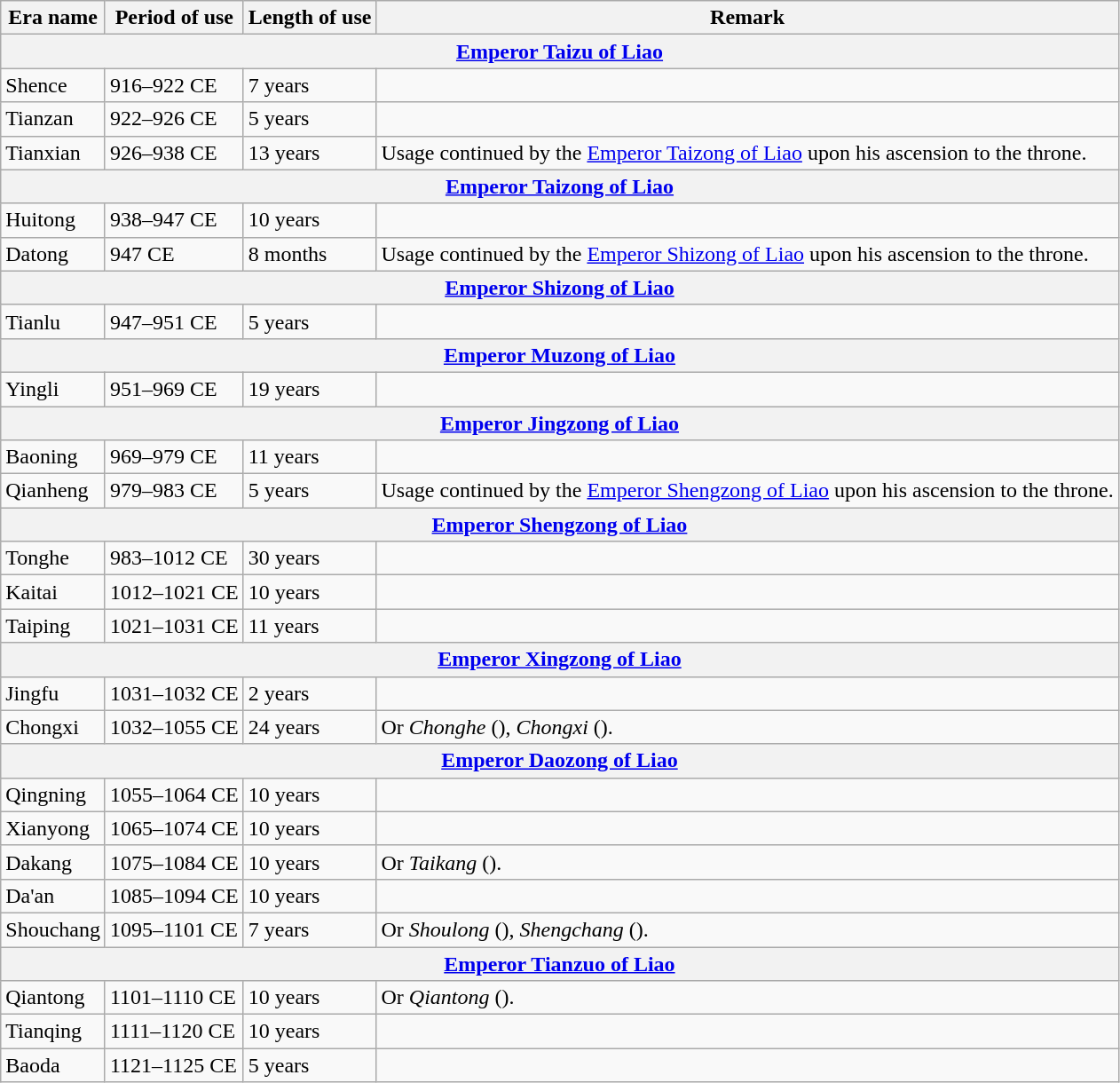<table class="wikitable">
<tr>
<th>Era name</th>
<th>Period of use</th>
<th>Length of use</th>
<th>Remark</th>
</tr>
<tr>
<th colspan="4"><a href='#'>Emperor Taizu of Liao</a><br></th>
</tr>
<tr>
<td>Shence<br></td>
<td>916–922 CE</td>
<td>7 years</td>
<td></td>
</tr>
<tr>
<td>Tianzan<br></td>
<td>922–926 CE</td>
<td>5 years</td>
<td></td>
</tr>
<tr>
<td>Tianxian<br></td>
<td>926–938 CE</td>
<td>13 years</td>
<td>Usage continued by the <a href='#'>Emperor Taizong of Liao</a> upon his ascension to the throne.</td>
</tr>
<tr>
<th colspan="4"><a href='#'>Emperor Taizong of Liao</a><br></th>
</tr>
<tr>
<td>Huitong<br></td>
<td>938–947 CE</td>
<td>10 years</td>
<td></td>
</tr>
<tr>
<td>Datong<br></td>
<td>947 CE</td>
<td>8 months</td>
<td>Usage continued by the <a href='#'>Emperor Shizong of Liao</a> upon his ascension to the throne.</td>
</tr>
<tr>
<th colspan="4"><a href='#'>Emperor Shizong of Liao</a><br></th>
</tr>
<tr>
<td>Tianlu<br></td>
<td>947–951 CE</td>
<td>5 years</td>
<td></td>
</tr>
<tr>
<th colspan="4"><a href='#'>Emperor Muzong of Liao</a><br></th>
</tr>
<tr>
<td>Yingli<br></td>
<td>951–969 CE</td>
<td>19 years</td>
<td></td>
</tr>
<tr>
<th colspan="4"><a href='#'>Emperor Jingzong of Liao</a><br></th>
</tr>
<tr>
<td>Baoning<br></td>
<td>969–979 CE</td>
<td>11 years</td>
<td></td>
</tr>
<tr>
<td>Qianheng<br></td>
<td>979–983 CE</td>
<td>5 years</td>
<td>Usage continued by the <a href='#'>Emperor Shengzong of Liao</a> upon his ascension to the throne.</td>
</tr>
<tr>
<th colspan="4"><a href='#'>Emperor Shengzong of Liao</a><br></th>
</tr>
<tr>
<td>Tonghe<br></td>
<td>983–1012 CE</td>
<td>30 years</td>
<td></td>
</tr>
<tr>
<td>Kaitai<br></td>
<td>1012–1021 CE</td>
<td>10 years</td>
<td></td>
</tr>
<tr>
<td>Taiping<br></td>
<td>1021–1031 CE</td>
<td>11 years</td>
<td></td>
</tr>
<tr>
<th colspan="4"><a href='#'>Emperor Xingzong of Liao</a><br></th>
</tr>
<tr>
<td>Jingfu<br></td>
<td>1031–1032 CE</td>
<td>2 years</td>
<td></td>
</tr>
<tr>
<td>Chongxi<br></td>
<td>1032–1055 CE</td>
<td>24 years</td>
<td>Or <em>Chonghe</em> (), <em>Chongxi</em> (). </td>
</tr>
<tr>
<th colspan="4"><a href='#'>Emperor Daozong of Liao</a><br></th>
</tr>
<tr>
<td>Qingning<br></td>
<td>1055–1064 CE</td>
<td>10 years</td>
<td></td>
</tr>
<tr>
<td>Xianyong<br></td>
<td>1065–1074 CE</td>
<td>10 years</td>
<td></td>
</tr>
<tr>
<td>Dakang<br></td>
<td>1075–1084 CE</td>
<td>10 years</td>
<td>Or <em>Taikang</em> (). </td>
</tr>
<tr>
<td>Da'an<br></td>
<td>1085–1094 CE</td>
<td>10 years</td>
<td></td>
</tr>
<tr>
<td>Shouchang<br></td>
<td>1095–1101 CE</td>
<td>7 years</td>
<td>Or <em>Shoulong</em> (), <em>Shengchang</em> (). </td>
</tr>
<tr>
<th colspan="4"><a href='#'>Emperor Tianzuo of Liao</a><br></th>
</tr>
<tr>
<td>Qiantong<br></td>
<td>1101–1110 CE</td>
<td>10 years</td>
<td>Or <em>Qiantong</em> (). </td>
</tr>
<tr>
<td>Tianqing<br></td>
<td>1111–1120 CE</td>
<td>10 years</td>
<td></td>
</tr>
<tr>
<td>Baoda<br></td>
<td>1121–1125 CE</td>
<td>5 years</td>
<td></td>
</tr>
</table>
